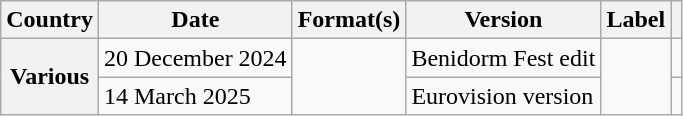<table class="wikitable plainrowheaders">
<tr>
<th scope="col">Country</th>
<th scope="col">Date</th>
<th scope="col">Format(s)</th>
<th scope="col">Version</th>
<th scope="col">Label</th>
<th scope="col"></th>
</tr>
<tr>
<th scope="row" rowspan="2">Various</th>
<td>20 December 2024</td>
<td rowspan="2"></td>
<td>Benidorm Fest edit</td>
<td rowspan="2"></td>
<td></td>
</tr>
<tr>
<td>14 March 2025</td>
<td>Eurovision version</td>
<td></td>
</tr>
</table>
